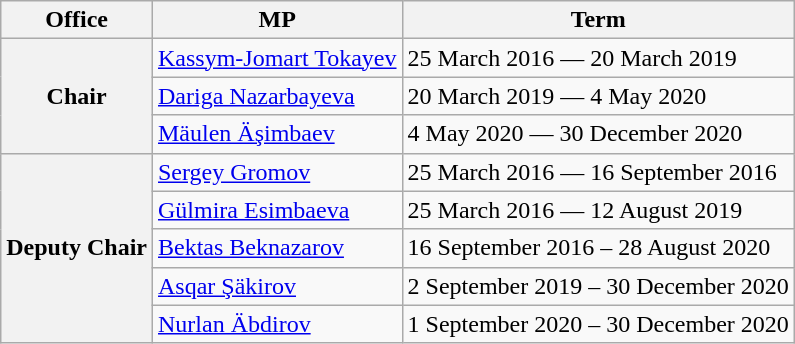<table class="wikitable">
<tr>
<th>Office</th>
<th>MP</th>
<th>Term</th>
</tr>
<tr>
<th rowspan="3">Chair</th>
<td><a href='#'>Kassym-Jomart Tokayev</a></td>
<td>25 March 2016 — 20 March 2019</td>
</tr>
<tr>
<td><a href='#'>Dariga Nazarbayeva</a></td>
<td>20 March 2019 — 4 May 2020</td>
</tr>
<tr>
<td><a href='#'>Mäulen Äşimbaev</a></td>
<td>4 May 2020 — 30 December 2020</td>
</tr>
<tr>
<th rowspan="5">Deputy Chair</th>
<td><a href='#'>Sergey Gromov</a></td>
<td>25 March 2016 — 16 September 2016</td>
</tr>
<tr>
<td><a href='#'>Gülmira Esimbaeva</a></td>
<td>25 March 2016 — 12 August 2019</td>
</tr>
<tr>
<td><a href='#'>Bektas Beknazarov</a></td>
<td>16 September 2016 – 28 August 2020</td>
</tr>
<tr>
<td><a href='#'>Asqar Şäkirov</a></td>
<td>2 September 2019 – 30 December 2020</td>
</tr>
<tr>
<td><a href='#'>Nurlan Äbdirov</a></td>
<td>1 September 2020 – 30 December 2020</td>
</tr>
</table>
